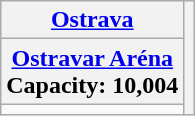<table class="wikitable" style="text-align:center;">
<tr>
<th><a href='#'>Ostrava</a></th>
<th rowspan=3 colspan=2></th>
</tr>
<tr>
<th><a href='#'>Ostravar Aréna</a><br>Capacity: 10,004</th>
</tr>
<tr>
<td></td>
</tr>
</table>
